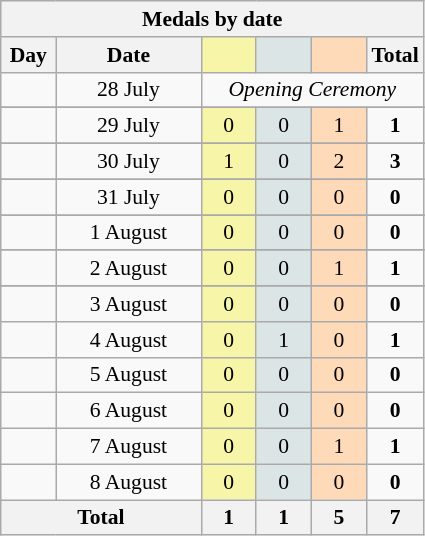<table class="wikitable" style="font-size:90%; text-align:center">
<tr style="background:#efefef;">
<th colspan=6><strong>Medals by date</strong></th>
</tr>
<tr>
<th width=30><strong>Day</strong></th>
<th width=90><strong>Date</strong></th>
<th width=30 style="background:#F7F6A8;"></th>
<th width=30 style="background:#DCE5E5;"></th>
<th width=30 style="background:#FFDAB9;"></th>
<th width=30><strong>Total</strong></th>
</tr>
<tr>
<td></td>
<td>28 July</td>
<td colspan="4" style="text-align:left center ;"><em>Opening Ceremony</em></td>
</tr>
<tr>
</tr>
<tr>
<td></td>
<td>29 July</td>
<td style="background:#F7F6A8;">0</td>
<td style="background:#DCE5E5;">0</td>
<td style="background:#FFDAB9;">1</td>
<td><strong>1</strong></td>
</tr>
<tr>
</tr>
<tr>
<td></td>
<td>30 July</td>
<td style="background:#F7F6A8;">1</td>
<td style="background:#DCE5E5;">0</td>
<td style="background:#FFDAB9;">2</td>
<td><strong>3</strong></td>
</tr>
<tr>
</tr>
<tr>
<td></td>
<td>31 July</td>
<td style="background:#F7F6A8;">0</td>
<td style="background:#DCE5E5;">0</td>
<td style="background:#FFDAB9;">0</td>
<td><strong>0</strong></td>
</tr>
<tr>
</tr>
<tr>
<td></td>
<td>1 August</td>
<td style="background:#F7F6A8;">0</td>
<td style="background:#DCE5E5;">0</td>
<td style="background:#FFDAB9;">0</td>
<td><strong>0</strong></td>
</tr>
<tr>
</tr>
<tr>
<td></td>
<td>2 August</td>
<td style="background:#F7F6A8;">0</td>
<td style="background:#DCE5E5;">0</td>
<td style="background:#FFDAB9;">1</td>
<td><strong>1</strong></td>
</tr>
<tr>
</tr>
<tr>
<td></td>
<td>3 August</td>
<td style="background:#F7F6A8;">0</td>
<td style="background:#DCE5E5;">0</td>
<td style="background:#FFDAB9;">0</td>
<td><strong>0</strong></td>
</tr>
<tr>
<td></td>
<td>4 August</td>
<td style="background:#F7F6A8;">0</td>
<td style="background:#DCE5E5;">1</td>
<td style="background:#FFDAB9;">0</td>
<td><strong>1</strong></td>
</tr>
<tr>
<td></td>
<td>5 August</td>
<td style="background:#F7F6A8;">0</td>
<td style="background:#DCE5E5;">0</td>
<td style="background:#FFDAB9;">0</td>
<td><strong>0</strong></td>
</tr>
<tr>
<td></td>
<td>6 August</td>
<td style="background:#F7F6A8;">0</td>
<td style="background:#DCE5E5;">0</td>
<td style="background:#FFDAB9;">0</td>
<td><strong>0</strong></td>
</tr>
<tr>
<td></td>
<td>7 August</td>
<td style="background:#F7F6A8;">0</td>
<td style="background:#DCE5E5;">0</td>
<td style="background:#FFDAB9;">1</td>
<td><strong>1</strong></td>
</tr>
<tr>
<td></td>
<td>8 August</td>
<td style="background:#F7F6A8;">0</td>
<td style="background:#DCE5E5;">0</td>
<td style="background:#FFDAB9;">0</td>
<td><strong>0</strong></td>
</tr>
<tr>
<th colspan="2"><strong>Total</strong></th>
<th>1</th>
<th>1</th>
<th>5</th>
<th>7</th>
</tr>
</table>
